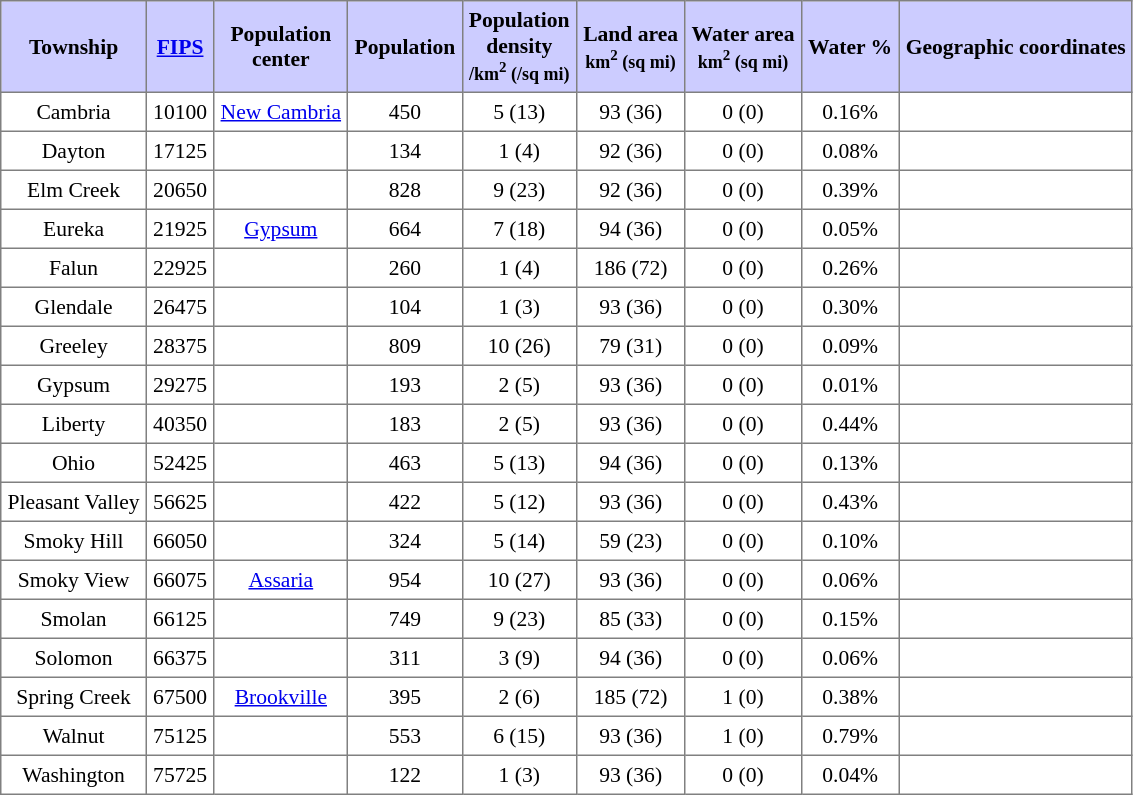<table class="toccolours" border=1 cellspacing=0 cellpadding=4 style="text-align:center; border-collapse:collapse; font-size:90%;">
<tr style="background:#ccccff">
<th>Township</th>
<th><a href='#'>FIPS</a></th>
<th>Population<br>center</th>
<th>Population</th>
<th>Population<br>density<br><small>/km<sup>2</sup> (/sq mi)</small></th>
<th>Land area<br><small>km<sup>2</sup> (sq mi)</small></th>
<th>Water area<br><small>km<sup>2</sup> (sq mi)</small></th>
<th>Water %</th>
<th>Geographic coordinates</th>
</tr>
<tr>
<td>Cambria</td>
<td>10100</td>
<td><a href='#'>New Cambria</a></td>
<td>450</td>
<td>5 (13)</td>
<td>93 (36)</td>
<td>0 (0)</td>
<td>0.16%</td>
<td></td>
</tr>
<tr>
<td>Dayton</td>
<td>17125</td>
<td></td>
<td>134</td>
<td>1 (4)</td>
<td>92 (36)</td>
<td>0 (0)</td>
<td>0.08%</td>
<td></td>
</tr>
<tr>
<td>Elm Creek</td>
<td>20650</td>
<td></td>
<td>828</td>
<td>9 (23)</td>
<td>92 (36)</td>
<td>0 (0)</td>
<td>0.39%</td>
<td></td>
</tr>
<tr>
<td>Eureka</td>
<td>21925</td>
<td><a href='#'>Gypsum</a></td>
<td>664</td>
<td>7 (18)</td>
<td>94 (36)</td>
<td>0 (0)</td>
<td>0.05%</td>
<td></td>
</tr>
<tr>
<td>Falun</td>
<td>22925</td>
<td></td>
<td>260</td>
<td>1 (4)</td>
<td>186 (72)</td>
<td>0 (0)</td>
<td>0.26%</td>
<td></td>
</tr>
<tr>
<td>Glendale</td>
<td>26475</td>
<td></td>
<td>104</td>
<td>1 (3)</td>
<td>93 (36)</td>
<td>0 (0)</td>
<td>0.30%</td>
<td></td>
</tr>
<tr>
<td>Greeley</td>
<td>28375</td>
<td></td>
<td>809</td>
<td>10 (26)</td>
<td>79 (31)</td>
<td>0 (0)</td>
<td>0.09%</td>
<td></td>
</tr>
<tr>
<td>Gypsum</td>
<td>29275</td>
<td></td>
<td>193</td>
<td>2 (5)</td>
<td>93 (36)</td>
<td>0 (0)</td>
<td>0.01%</td>
<td></td>
</tr>
<tr>
<td>Liberty</td>
<td>40350</td>
<td></td>
<td>183</td>
<td>2 (5)</td>
<td>93 (36)</td>
<td>0 (0)</td>
<td>0.44%</td>
<td></td>
</tr>
<tr>
<td>Ohio</td>
<td>52425</td>
<td></td>
<td>463</td>
<td>5 (13)</td>
<td>94 (36)</td>
<td>0 (0)</td>
<td>0.13%</td>
<td></td>
</tr>
<tr>
<td>Pleasant Valley</td>
<td>56625</td>
<td></td>
<td>422</td>
<td>5 (12)</td>
<td>93 (36)</td>
<td>0 (0)</td>
<td>0.43%</td>
<td></td>
</tr>
<tr>
<td>Smoky Hill</td>
<td>66050</td>
<td></td>
<td>324</td>
<td>5 (14)</td>
<td>59 (23)</td>
<td>0 (0)</td>
<td>0.10%</td>
<td></td>
</tr>
<tr>
<td>Smoky View</td>
<td>66075</td>
<td><a href='#'>Assaria</a></td>
<td>954</td>
<td>10 (27)</td>
<td>93 (36)</td>
<td>0 (0)</td>
<td>0.06%</td>
<td></td>
</tr>
<tr>
<td>Smolan</td>
<td>66125</td>
<td></td>
<td>749</td>
<td>9 (23)</td>
<td>85 (33)</td>
<td>0 (0)</td>
<td>0.15%</td>
<td></td>
</tr>
<tr>
<td>Solomon</td>
<td>66375</td>
<td></td>
<td>311</td>
<td>3 (9)</td>
<td>94 (36)</td>
<td>0 (0)</td>
<td>0.06%</td>
<td></td>
</tr>
<tr>
<td>Spring Creek</td>
<td>67500</td>
<td><a href='#'>Brookville</a></td>
<td>395</td>
<td>2 (6)</td>
<td>185 (72)</td>
<td>1 (0)</td>
<td>0.38%</td>
<td></td>
</tr>
<tr>
<td>Walnut</td>
<td>75125</td>
<td></td>
<td>553</td>
<td>6 (15)</td>
<td>93 (36)</td>
<td>1 (0)</td>
<td>0.79%</td>
<td></td>
</tr>
<tr>
<td>Washington</td>
<td>75725</td>
<td></td>
<td>122</td>
<td>1 (3)</td>
<td>93 (36)</td>
<td>0 (0)</td>
<td>0.04%</td>
<td></td>
</tr>
</table>
